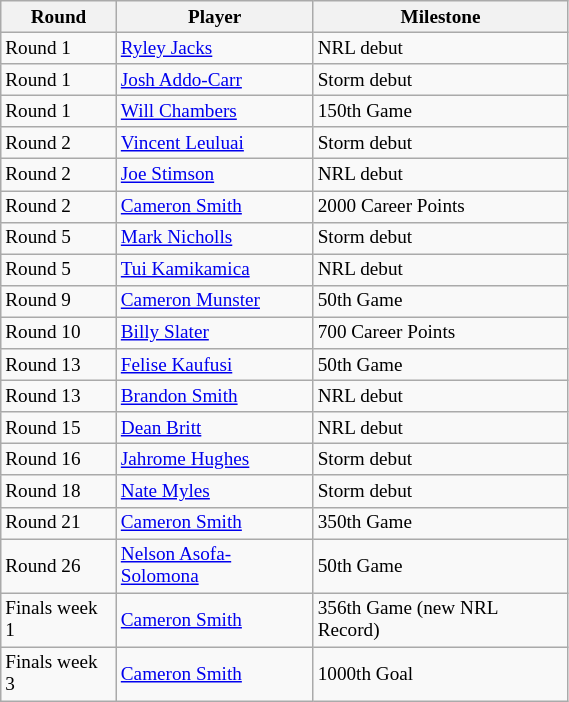<table class="wikitable" style="font-size:80%; width:30%">
<tr>
<th>Round</th>
<th>Player</th>
<th>Milestone</th>
</tr>
<tr>
<td>Round 1</td>
<td><a href='#'>Ryley Jacks</a></td>
<td>NRL debut</td>
</tr>
<tr>
<td>Round 1</td>
<td><a href='#'>Josh Addo-Carr</a></td>
<td>Storm debut</td>
</tr>
<tr>
<td>Round 1</td>
<td><a href='#'>Will Chambers</a></td>
<td>150th Game</td>
</tr>
<tr>
<td>Round 2</td>
<td><a href='#'>Vincent Leuluai</a></td>
<td>Storm debut</td>
</tr>
<tr>
<td>Round 2</td>
<td><a href='#'>Joe Stimson</a></td>
<td>NRL debut</td>
</tr>
<tr>
<td>Round 2</td>
<td><a href='#'>Cameron Smith</a></td>
<td>2000 Career Points</td>
</tr>
<tr>
<td>Round 5</td>
<td><a href='#'>Mark Nicholls</a></td>
<td>Storm debut</td>
</tr>
<tr>
<td>Round 5</td>
<td><a href='#'>Tui Kamikamica</a></td>
<td>NRL debut</td>
</tr>
<tr>
<td>Round 9</td>
<td><a href='#'>Cameron Munster</a></td>
<td>50th Game</td>
</tr>
<tr>
<td>Round 10</td>
<td><a href='#'>Billy Slater</a></td>
<td>700 Career Points</td>
</tr>
<tr>
<td>Round 13</td>
<td><a href='#'>Felise Kaufusi</a></td>
<td>50th Game</td>
</tr>
<tr>
<td>Round 13</td>
<td><a href='#'>Brandon Smith</a></td>
<td>NRL debut</td>
</tr>
<tr>
<td>Round 15</td>
<td><a href='#'>Dean Britt</a></td>
<td>NRL debut</td>
</tr>
<tr>
<td>Round 16</td>
<td><a href='#'>Jahrome Hughes</a></td>
<td>Storm debut</td>
</tr>
<tr>
<td>Round 18</td>
<td><a href='#'>Nate Myles</a></td>
<td>Storm debut</td>
</tr>
<tr>
<td>Round 21</td>
<td><a href='#'>Cameron Smith</a></td>
<td>350th Game</td>
</tr>
<tr>
<td>Round 26</td>
<td><a href='#'>Nelson Asofa-Solomona</a></td>
<td>50th Game</td>
</tr>
<tr>
<td>Finals week 1</td>
<td><a href='#'>Cameron Smith</a></td>
<td>356th Game (new NRL Record)</td>
</tr>
<tr>
<td>Finals week 3</td>
<td><a href='#'>Cameron Smith</a></td>
<td>1000th Goal</td>
</tr>
</table>
